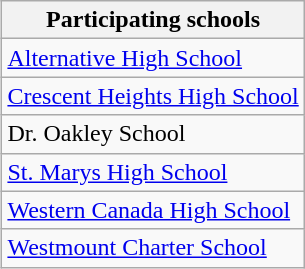<table class="wikitable" align=right>
<tr>
<th>Participating schools</th>
</tr>
<tr>
<td><a href='#'>Alternative High School</a></td>
</tr>
<tr>
<td><a href='#'>Crescent Heights High School</a></td>
</tr>
<tr>
<td>Dr. Oakley School</td>
</tr>
<tr>
<td><a href='#'>St. Marys High School</a></td>
</tr>
<tr>
<td><a href='#'>Western Canada High School</a></td>
</tr>
<tr>
<td><a href='#'>Westmount Charter School</a></td>
</tr>
</table>
